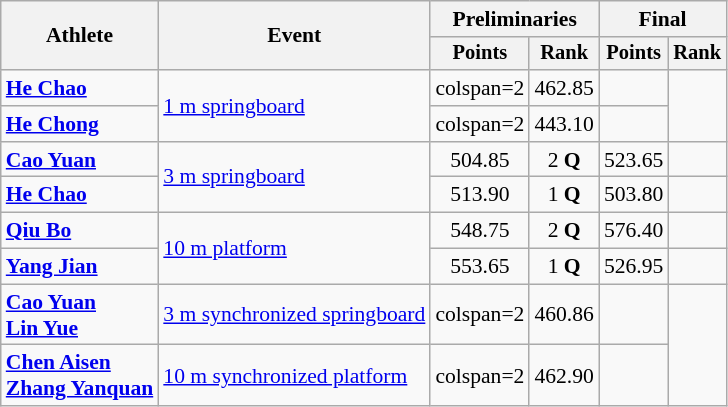<table class=wikitable style="font-size:90%">
<tr>
<th rowspan="2">Athlete</th>
<th rowspan="2">Event</th>
<th colspan="2">Preliminaries</th>
<th colspan="2">Final</th>
</tr>
<tr style="font-size:95%">
<th>Points</th>
<th>Rank</th>
<th>Points</th>
<th>Rank</th>
</tr>
<tr align=center>
<td align=left><strong><a href='#'>He Chao</a></strong></td>
<td style="text-align:left;" rowspan="2"><a href='#'>1 m springboard</a></td>
<td>colspan=2 </td>
<td>462.85</td>
<td></td>
</tr>
<tr align=center>
<td align=left><strong><a href='#'>He Chong</a></strong></td>
<td>colspan=2 </td>
<td>443.10</td>
<td></td>
</tr>
<tr align=center>
<td align=left><strong><a href='#'>Cao Yuan</a></strong></td>
<td style="text-align:left;" rowspan="2"><a href='#'>3 m springboard</a></td>
<td>504.85</td>
<td>2 <strong>Q</strong></td>
<td>523.65</td>
<td></td>
</tr>
<tr align=center>
<td align=left><strong><a href='#'>He Chao</a></strong></td>
<td>513.90</td>
<td>1 <strong>Q</strong></td>
<td>503.80</td>
<td></td>
</tr>
<tr align=center>
<td align=left><strong><a href='#'>Qiu Bo</a></strong></td>
<td style="text-align:left;" rowspan="2"><a href='#'>10 m platform</a></td>
<td>548.75</td>
<td>2 <strong>Q</strong></td>
<td>576.40</td>
<td></td>
</tr>
<tr align=center>
<td align=left><strong><a href='#'>Yang Jian</a></strong></td>
<td>553.65</td>
<td>1 <strong>Q</strong></td>
<td>526.95</td>
<td></td>
</tr>
<tr align=center>
<td align=left><strong><a href='#'>Cao Yuan</a><br><a href='#'>Lin Yue</a></strong></td>
<td align=left><a href='#'>3 m synchronized springboard</a></td>
<td>colspan=2 </td>
<td>460.86</td>
<td></td>
</tr>
<tr align=center>
<td align=left><strong><a href='#'>Chen Aisen</a><br><a href='#'>Zhang Yanquan</a></strong></td>
<td align=left><a href='#'>10 m synchronized platform</a></td>
<td>colspan=2 </td>
<td>462.90</td>
<td></td>
</tr>
</table>
